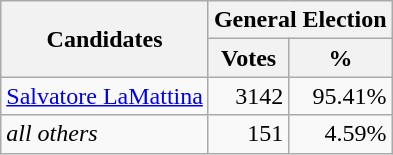<table class=wikitable>
<tr>
<th colspan=1 rowspan=2><strong>Candidates</strong></th>
<th colspan=2><strong>General Election</strong></th>
</tr>
<tr>
<th>Votes</th>
<th>%</th>
</tr>
<tr>
<td><a href='#'>Salvatore LaMattina</a></td>
<td align="right">3142</td>
<td align="right">95.41%</td>
</tr>
<tr>
<td><em>all others</em></td>
<td align="right">151</td>
<td align="right">4.59%</td>
</tr>
</table>
